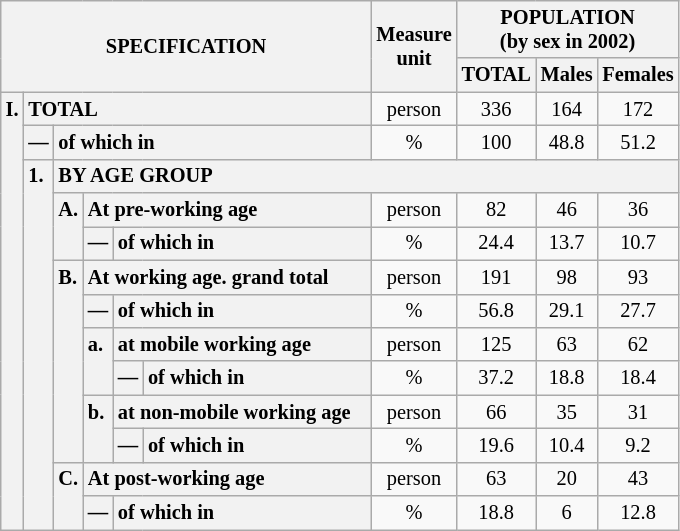<table class="wikitable" style="font-size:85%; text-align:center">
<tr>
<th rowspan="2" colspan="6">SPECIFICATION</th>
<th rowspan="2">Measure<br> unit</th>
<th colspan="3" rowspan="1">POPULATION<br> (by sex in 2002)</th>
</tr>
<tr>
<th>TOTAL</th>
<th>Males</th>
<th>Females</th>
</tr>
<tr>
<th style="text-align:left" valign="top" rowspan="13">I.</th>
<th style="text-align:left" colspan="5">TOTAL</th>
<td>person</td>
<td>336</td>
<td>164</td>
<td>172</td>
</tr>
<tr>
<th style="text-align:left" valign="top">—</th>
<th style="text-align:left" colspan="4">of which in</th>
<td>%</td>
<td>100</td>
<td>48.8</td>
<td>51.2</td>
</tr>
<tr>
<th style="text-align:left" valign="top" rowspan="11">1.</th>
<th style="text-align:left" colspan="19">BY AGE GROUP</th>
</tr>
<tr>
<th style="text-align:left" valign="top" rowspan="2">A.</th>
<th style="text-align:left" colspan="3">At pre-working age</th>
<td>person</td>
<td>82</td>
<td>46</td>
<td>36</td>
</tr>
<tr>
<th style="text-align:left" valign="top">—</th>
<th style="text-align:left" valign="top" colspan="2">of which in</th>
<td>%</td>
<td>24.4</td>
<td>13.7</td>
<td>10.7</td>
</tr>
<tr>
<th style="text-align:left" valign="top" rowspan="6">B.</th>
<th style="text-align:left" colspan="3">At working age. grand total</th>
<td>person</td>
<td>191</td>
<td>98</td>
<td>93</td>
</tr>
<tr>
<th style="text-align:left" valign="top">—</th>
<th style="text-align:left" valign="top" colspan="2">of which in</th>
<td>%</td>
<td>56.8</td>
<td>29.1</td>
<td>27.7</td>
</tr>
<tr>
<th style="text-align:left" valign="top" rowspan="2">a.</th>
<th style="text-align:left" colspan="2">at mobile working age</th>
<td>person</td>
<td>125</td>
<td>63</td>
<td>62</td>
</tr>
<tr>
<th style="text-align:left" valign="top">—</th>
<th style="text-align:left" valign="top" colspan="1">of which in                        </th>
<td>%</td>
<td>37.2</td>
<td>18.8</td>
<td>18.4</td>
</tr>
<tr>
<th style="text-align:left" valign="top" rowspan="2">b.</th>
<th style="text-align:left" colspan="2">at non-mobile working age</th>
<td>person</td>
<td>66</td>
<td>35</td>
<td>31</td>
</tr>
<tr>
<th style="text-align:left" valign="top">—</th>
<th style="text-align:left" valign="top" colspan="1">of which in                        </th>
<td>%</td>
<td>19.6</td>
<td>10.4</td>
<td>9.2</td>
</tr>
<tr>
<th style="text-align:left" valign="top" rowspan="2">C.</th>
<th style="text-align:left" colspan="3">At post-working age</th>
<td>person</td>
<td>63</td>
<td>20</td>
<td>43</td>
</tr>
<tr>
<th style="text-align:left" valign="top">—</th>
<th style="text-align:left" valign="top" colspan="2">of which in</th>
<td>%</td>
<td>18.8</td>
<td>6</td>
<td>12.8</td>
</tr>
</table>
